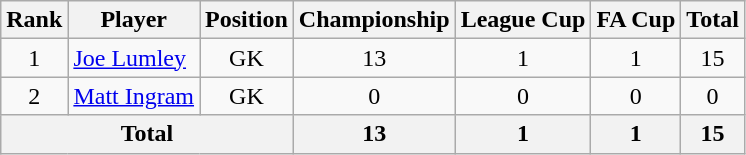<table class="wikitable">
<tr>
<th>Rank</th>
<th>Player</th>
<th>Position</th>
<th>Championship</th>
<th>League Cup</th>
<th>FA Cup</th>
<th>Total</th>
</tr>
<tr>
<td align=center valign=top rowspan=1>1</td>
<td> <a href='#'>Joe Lumley</a></td>
<td align=center>GK</td>
<td align=center>13</td>
<td align=center>1</td>
<td align=center>1</td>
<td align=center>15</td>
</tr>
<tr>
<td align=center valign=top rowspan=1>2</td>
<td> <a href='#'>Matt Ingram</a></td>
<td align=center>GK</td>
<td align=center>0</td>
<td align=center>0</td>
<td align=center>0</td>
<td align=center>0</td>
</tr>
<tr>
<th colspan=3>Total</th>
<th>13</th>
<th>1</th>
<th>1</th>
<th>15</th>
</tr>
</table>
